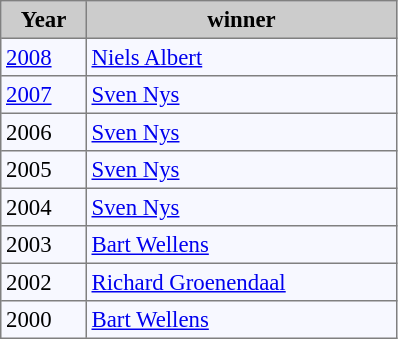<table bgcolor="#f7f8ff" cellpadding="3" cellspacing="0" border="1" style="font-size: 95%; border: gray solid 1px; border-collapse: collapse;">
<tr bgcolor="#CCCCCC">
<td align="center" width="50"><strong>Year</strong></td>
<td align="center" width="200"><strong>winner</strong></td>
</tr>
<tr align="left">
<td><a href='#'>2008</a></td>
<td> <a href='#'>Niels Albert</a></td>
</tr>
<tr align="left">
<td><a href='#'>2007</a></td>
<td> <a href='#'>Sven Nys</a></td>
</tr>
<tr align="left">
<td>2006</td>
<td> <a href='#'>Sven Nys</a></td>
</tr>
<tr align="left">
<td>2005</td>
<td> <a href='#'>Sven Nys</a></td>
</tr>
<tr align="left">
<td>2004</td>
<td> <a href='#'>Sven Nys</a></td>
</tr>
<tr align="left">
<td>2003</td>
<td> <a href='#'>Bart Wellens</a></td>
</tr>
<tr align="left">
<td>2002</td>
<td> <a href='#'>Richard Groenendaal</a></td>
</tr>
<tr align="left">
<td>2000</td>
<td> <a href='#'>Bart Wellens</a></td>
</tr>
</table>
